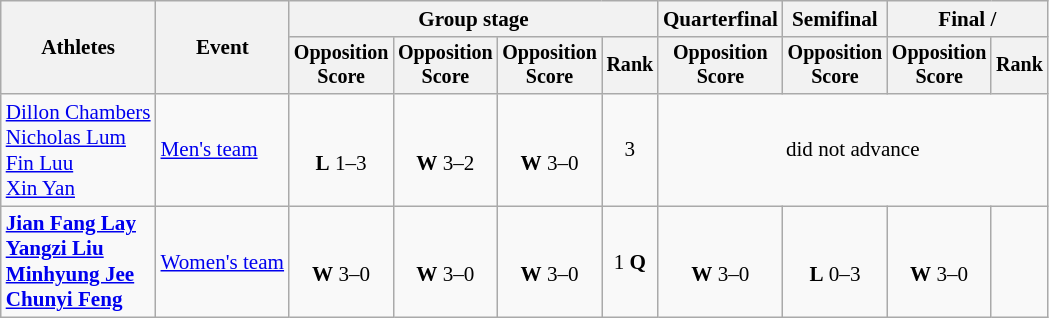<table class=wikitable style=font-size:88%;text-align:center>
<tr>
<th rowspan=2>Athletes</th>
<th rowspan=2>Event</th>
<th colspan=4>Group stage</th>
<th>Quarterfinal</th>
<th>Semifinal</th>
<th colspan=2>Final / </th>
</tr>
<tr style=font-size:95%>
<th>Opposition<br>Score</th>
<th>Opposition<br>Score</th>
<th>Opposition<br>Score</th>
<th>Rank</th>
<th>Opposition<br>Score</th>
<th>Opposition<br>Score</th>
<th>Opposition<br>Score</th>
<th>Rank</th>
</tr>
<tr>
<td align=left><a href='#'>Dillon Chambers</a> <br> <a href='#'>Nicholas Lum</a> <br> <a href='#'>Fin Luu</a> <br><a href='#'>Xin Yan</a></td>
<td align=left><a href='#'>Men's team</a></td>
<td><br><strong>L</strong> 1–3</td>
<td><br><strong>W</strong> 3–2</td>
<td><br><strong>W</strong> 3–0</td>
<td>3</td>
<td colspan=4>did not advance</td>
</tr>
<tr>
<td align=left><strong><a href='#'>Jian Fang Lay</a><br><a href='#'>Yangzi Liu</a><br><a href='#'>Minhyung Jee</a><br><a href='#'>Chunyi Feng</a></strong></td>
<td align=left><a href='#'>Women's team</a></td>
<td><br><strong>W</strong> 3–0</td>
<td><br><strong>W</strong> 3–0</td>
<td><br><strong>W</strong> 3–0</td>
<td>1 <strong>Q</strong></td>
<td><br><strong>W</strong> 3–0</td>
<td><br><strong>L</strong> 0–3</td>
<td><br><strong>W</strong> 3–0</td>
<td></td>
</tr>
</table>
